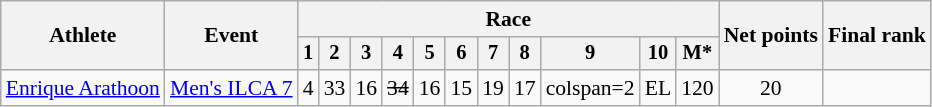<table class="wikitable" style="font-size:90%">
<tr>
<th rowspan="2">Athlete</th>
<th rowspan="2">Event</th>
<th colspan=11>Race</th>
<th rowspan=2>Net points</th>
<th rowspan=2>Final rank</th>
</tr>
<tr style="font-size:95%">
<th>1</th>
<th>2</th>
<th>3</th>
<th>4</th>
<th>5</th>
<th>6</th>
<th>7</th>
<th>8</th>
<th>9</th>
<th>10</th>
<th>M*</th>
</tr>
<tr align=center>
<td align=left><a href='#'>Enrique Arathoon</a></td>
<td align=left><a href='#'>Men's ILCA 7</a></td>
<td>4</td>
<td>33</td>
<td>16</td>
<td><s>34</s></td>
<td>16</td>
<td>15</td>
<td>19</td>
<td>17</td>
<td>colspan=2 </td>
<td>EL</td>
<td>120</td>
<td>20</td>
</tr>
</table>
